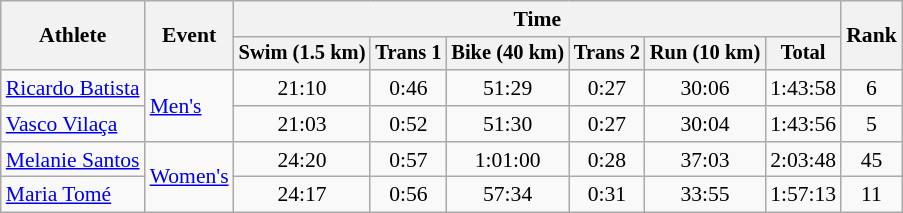<table class=wikitable style="font-size:90%;text-align:center">
<tr>
<th rowspan=2>Athlete</th>
<th rowspan=2>Event</th>
<th colspan=6>Time</th>
<th rowspan=2>Rank</th>
</tr>
<tr style="font-size:95%">
<th>Swim (1.5 km)</th>
<th>Trans 1</th>
<th>Bike (40 km)</th>
<th>Trans 2</th>
<th>Run (10 km)</th>
<th>Total</th>
</tr>
<tr>
<td align=left><a href='#'>Ricardo Batista</a></td>
<td align=left rowspan=2><a href='#'>Men's</a></td>
<td>21:10</td>
<td>0:46</td>
<td>51:29</td>
<td>0:27</td>
<td>30:06</td>
<td>1:43:58</td>
<td>6</td>
</tr>
<tr>
<td align=left><a href='#'>Vasco Vilaça</a></td>
<td>21:03</td>
<td>0:52</td>
<td>51:30</td>
<td>0:27</td>
<td>30:04</td>
<td>1:43:56</td>
<td>5</td>
</tr>
<tr>
<td align=left><a href='#'>Melanie Santos</a></td>
<td align=left rowspan=2><a href='#'>Women's</a></td>
<td>24:20</td>
<td>0:57</td>
<td>1:01:00</td>
<td>0:28</td>
<td>37:03</td>
<td>2:03:48</td>
<td>45</td>
</tr>
<tr>
<td align=left><a href='#'>Maria Tomé</a></td>
<td>24:17</td>
<td>0:56</td>
<td>57:34</td>
<td>0:31</td>
<td>33:55</td>
<td>1:57:13</td>
<td>11</td>
</tr>
</table>
